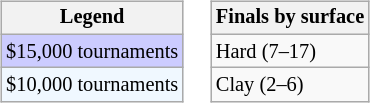<table>
<tr valign=top>
<td><br><table class=wikitable style="font-size:85%">
<tr>
<th>Legend</th>
</tr>
<tr style="background:#ccccff;">
<td>$15,000 tournaments</td>
</tr>
<tr style="background:#f0f8ff;">
<td>$10,000 tournaments</td>
</tr>
</table>
</td>
<td><br><table class=wikitable style="font-size:85%">
<tr>
<th>Finals by surface</th>
</tr>
<tr>
<td>Hard (7–17)</td>
</tr>
<tr>
<td>Clay (2–6)</td>
</tr>
</table>
</td>
</tr>
</table>
